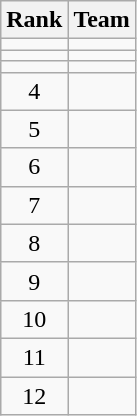<table class="wikitable sortable">
<tr>
<th>Rank</th>
<th>Team</th>
</tr>
<tr>
<td align=center></td>
<td></td>
</tr>
<tr>
<td align=center></td>
<td></td>
</tr>
<tr>
<td align=center></td>
<td></td>
</tr>
<tr>
<td align=center>4</td>
<td></td>
</tr>
<tr>
<td align=center>5</td>
<td></td>
</tr>
<tr>
<td align=center>6</td>
<td></td>
</tr>
<tr>
<td align=center>7</td>
<td></td>
</tr>
<tr>
<td align=center>8</td>
<td></td>
</tr>
<tr>
<td align=center>9</td>
<td></td>
</tr>
<tr>
<td align=center>10</td>
<td></td>
</tr>
<tr>
<td align=center>11</td>
<td></td>
</tr>
<tr>
<td align=center>12</td>
<td></td>
</tr>
</table>
